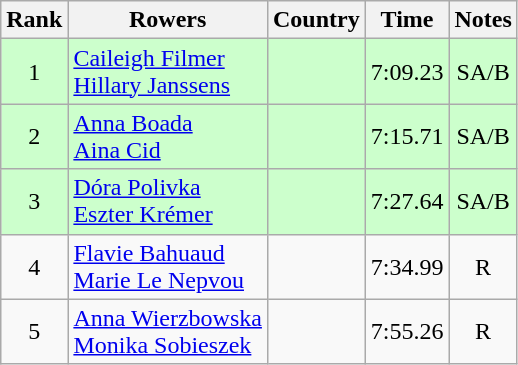<table class="wikitable" style="text-align:center">
<tr>
<th>Rank</th>
<th>Rowers</th>
<th>Country</th>
<th>Time</th>
<th>Notes</th>
</tr>
<tr bgcolor=ccffcc>
<td>1</td>
<td align="left"><a href='#'>Caileigh Filmer</a><br><a href='#'>Hillary Janssens</a></td>
<td align="left"></td>
<td>7:09.23</td>
<td>SA/B</td>
</tr>
<tr bgcolor=ccffcc>
<td>2</td>
<td align="left"><a href='#'>Anna Boada</a><br><a href='#'>Aina Cid</a></td>
<td align="left"></td>
<td>7:15.71</td>
<td>SA/B</td>
</tr>
<tr bgcolor=ccffcc>
<td>3</td>
<td align="left"><a href='#'>Dóra Polivka</a><br><a href='#'>Eszter Krémer</a></td>
<td align="left"></td>
<td>7:27.64</td>
<td>SA/B</td>
</tr>
<tr>
<td>4</td>
<td align="left"><a href='#'>Flavie Bahuaud</a><br><a href='#'>Marie Le Nepvou</a></td>
<td align="left"></td>
<td>7:34.99</td>
<td>R</td>
</tr>
<tr>
<td>5</td>
<td align="left"><a href='#'>Anna Wierzbowska</a><br><a href='#'>Monika Sobieszek</a></td>
<td align="left"></td>
<td>7:55.26</td>
<td>R</td>
</tr>
</table>
